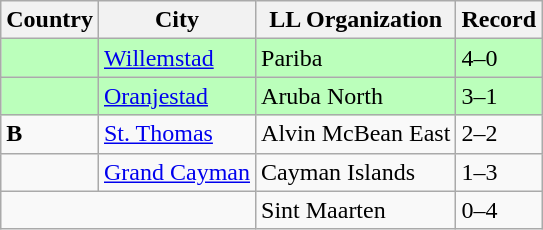<table class="wikitable">
<tr>
<th>Country</th>
<th>City</th>
<th>LL Organization</th>
<th>Record</th>
</tr>
<tr bgcolor=#bbffbb>
<td><strong></strong></td>
<td><a href='#'>Willemstad</a></td>
<td>Pariba</td>
<td>4–0</td>
</tr>
<tr bgcolor=#bbffbb>
<td><strong></strong></td>
<td><a href='#'>Oranjestad</a></td>
<td>Aruba North</td>
<td>3–1</td>
</tr>
<tr>
<td><strong> B</strong></td>
<td><a href='#'>St. Thomas</a></td>
<td>Alvin McBean East</td>
<td>2–2</td>
</tr>
<tr>
<td><strong></strong></td>
<td><a href='#'>Grand Cayman</a></td>
<td>Cayman Islands</td>
<td>1–3</td>
</tr>
<tr>
<td colspan="2"><strong></strong></td>
<td>Sint Maarten</td>
<td>0–4</td>
</tr>
</table>
